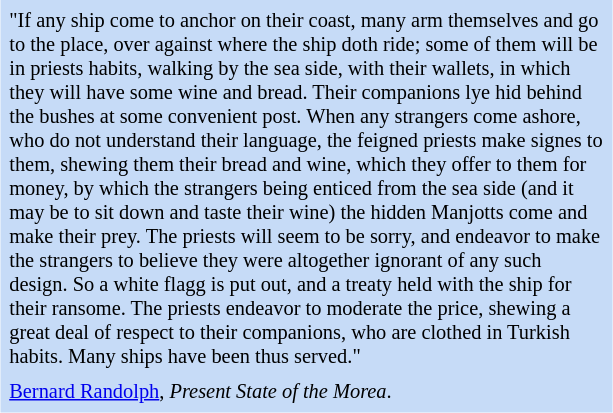<table class="toccolours" style="float: right; margin-left: 1em; margin-right: 2em; font-size: 85%; background:#c6dbf7; width:30em; max-width: 40%;" cellspacing="5">
<tr>
<td style="text-align: left;">"If any ship come to anchor on their coast, many arm themselves and go to the place, over against where the ship doth ride; some of them will be in priests habits, walking by the sea side, with their wallets, in which they will have some wine and bread. Their companions lye hid behind the bushes at some convenient post. When any strangers come ashore, who do not understand their language, the feigned priests make signes to them, shewing them their bread and wine, which they offer to them for money, by which the strangers being enticed from the sea side (and it may be to sit down and taste their wine) the hidden Manjotts come and make their prey. The priests will seem to be sorry, and endeavor to make the strangers to believe they were altogether ignorant of any such design. So a white flagg is put out, and a treaty held with the ship for their ransome. The priests endeavor to moderate the price, shewing a great deal of respect to their companions, who are clothed in Turkish habits. Many ships have been thus served."</td>
</tr>
<tr>
<td style="text-align: left;"><a href='#'>Bernard Randolph</a>, <em>Present State of the Morea</em>.</td>
</tr>
</table>
